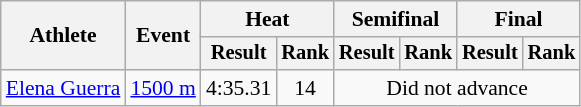<table class=wikitable style="font-size:90%">
<tr>
<th rowspan="2">Athlete</th>
<th rowspan="2">Event</th>
<th colspan="2">Heat</th>
<th colspan="2">Semifinal</th>
<th colspan="2">Final</th>
</tr>
<tr style="font-size:95%">
<th>Result</th>
<th>Rank</th>
<th>Result</th>
<th>Rank</th>
<th>Result</th>
<th>Rank</th>
</tr>
<tr align=center>
<td align=left><a href='#'>Elena Guerra</a></td>
<td align=left><a href='#'>1500 m</a></td>
<td>4:35.31</td>
<td>14</td>
<td colspan=4>Did not advance</td>
</tr>
</table>
